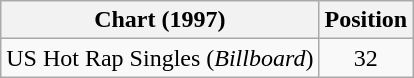<table class="wikitable sortable">
<tr>
<th>Chart (1997)</th>
<th>Position</th>
</tr>
<tr>
<td>US Hot Rap Singles (<em>Billboard</em>)</td>
<td align="center">32</td>
</tr>
</table>
